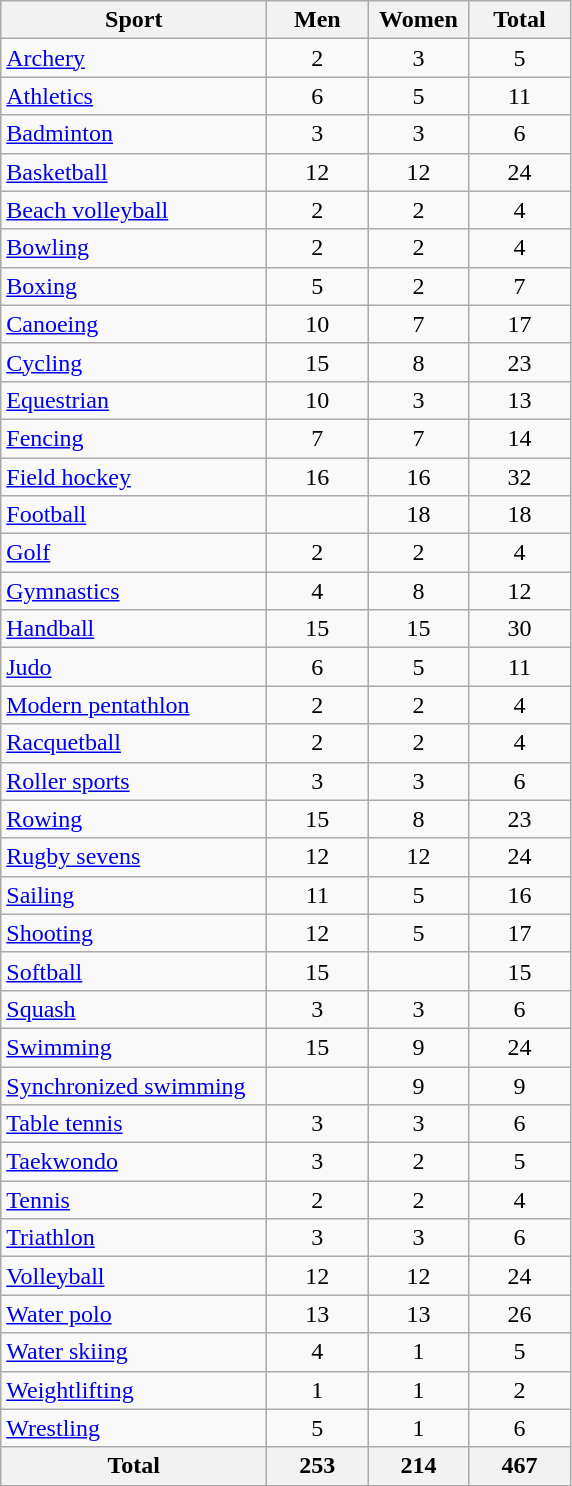<table class="wikitable sortable" style="text-align:center">
<tr>
<th width=170>Sport</th>
<th width=60>Men</th>
<th width=60>Women</th>
<th width=60>Total</th>
</tr>
<tr>
<td align=left><a href='#'>Archery</a></td>
<td>2</td>
<td>3</td>
<td>5</td>
</tr>
<tr>
<td align=left><a href='#'>Athletics</a></td>
<td>6</td>
<td>5</td>
<td>11</td>
</tr>
<tr>
<td align=left><a href='#'>Badminton</a></td>
<td>3</td>
<td>3</td>
<td>6</td>
</tr>
<tr>
<td align=left><a href='#'>Basketball</a></td>
<td>12</td>
<td>12</td>
<td>24</td>
</tr>
<tr>
<td align=left><a href='#'>Beach volleyball</a></td>
<td>2</td>
<td>2</td>
<td>4</td>
</tr>
<tr>
<td align=left><a href='#'>Bowling</a></td>
<td>2</td>
<td>2</td>
<td>4</td>
</tr>
<tr>
<td align=left><a href='#'>Boxing</a></td>
<td>5</td>
<td>2</td>
<td>7</td>
</tr>
<tr>
<td align=left><a href='#'>Canoeing</a></td>
<td>10</td>
<td>7</td>
<td>17</td>
</tr>
<tr>
<td align=left><a href='#'>Cycling</a></td>
<td>15</td>
<td>8</td>
<td>23</td>
</tr>
<tr>
<td align=left><a href='#'>Equestrian</a></td>
<td>10</td>
<td>3</td>
<td>13</td>
</tr>
<tr>
<td align=left><a href='#'>Fencing</a></td>
<td>7</td>
<td>7</td>
<td>14</td>
</tr>
<tr>
<td align=left><a href='#'>Field hockey</a></td>
<td>16</td>
<td>16</td>
<td>32</td>
</tr>
<tr>
<td align=left><a href='#'>Football</a></td>
<td></td>
<td>18</td>
<td>18</td>
</tr>
<tr>
<td align=left><a href='#'>Golf</a></td>
<td>2</td>
<td>2</td>
<td>4</td>
</tr>
<tr>
<td align=left><a href='#'>Gymnastics</a></td>
<td>4</td>
<td>8</td>
<td>12</td>
</tr>
<tr>
<td align=left><a href='#'>Handball</a></td>
<td>15</td>
<td>15</td>
<td>30</td>
</tr>
<tr>
<td align=left><a href='#'>Judo</a></td>
<td>6</td>
<td>5</td>
<td>11</td>
</tr>
<tr>
<td align=left><a href='#'>Modern pentathlon</a></td>
<td>2</td>
<td>2</td>
<td>4</td>
</tr>
<tr>
<td align=left><a href='#'>Racquetball</a></td>
<td>2</td>
<td>2</td>
<td>4</td>
</tr>
<tr>
<td align=left><a href='#'>Roller sports</a></td>
<td>3</td>
<td>3</td>
<td>6</td>
</tr>
<tr>
<td align=left><a href='#'>Rowing</a></td>
<td>15</td>
<td>8</td>
<td>23</td>
</tr>
<tr>
<td align=left><a href='#'>Rugby sevens</a></td>
<td>12</td>
<td>12</td>
<td>24</td>
</tr>
<tr>
<td align=left><a href='#'>Sailing</a></td>
<td>11</td>
<td>5</td>
<td>16</td>
</tr>
<tr>
<td align=left><a href='#'>Shooting</a></td>
<td>12</td>
<td>5</td>
<td>17</td>
</tr>
<tr>
<td align=left><a href='#'>Softball</a></td>
<td>15</td>
<td></td>
<td>15</td>
</tr>
<tr>
<td align=left><a href='#'>Squash</a></td>
<td>3</td>
<td>3</td>
<td>6</td>
</tr>
<tr>
<td align=left><a href='#'>Swimming</a></td>
<td>15</td>
<td>9</td>
<td>24</td>
</tr>
<tr>
<td align=left><a href='#'>Synchronized swimming</a></td>
<td></td>
<td>9</td>
<td>9</td>
</tr>
<tr>
<td align=left><a href='#'>Table tennis</a></td>
<td>3</td>
<td>3</td>
<td>6</td>
</tr>
<tr>
<td align=left><a href='#'>Taekwondo</a></td>
<td>3</td>
<td>2</td>
<td>5</td>
</tr>
<tr>
<td align=left><a href='#'>Tennis</a></td>
<td>2</td>
<td>2</td>
<td>4</td>
</tr>
<tr>
<td align=left><a href='#'>Triathlon</a></td>
<td>3</td>
<td>3</td>
<td>6</td>
</tr>
<tr>
<td align=left><a href='#'>Volleyball</a></td>
<td>12</td>
<td>12</td>
<td>24</td>
</tr>
<tr>
<td align=left><a href='#'>Water polo</a></td>
<td>13</td>
<td>13</td>
<td>26</td>
</tr>
<tr>
<td align=left><a href='#'>Water skiing</a></td>
<td>4</td>
<td>1</td>
<td>5</td>
</tr>
<tr>
<td align=left><a href='#'>Weightlifting</a></td>
<td>1</td>
<td>1</td>
<td>2</td>
</tr>
<tr>
<td align=left><a href='#'>Wrestling</a></td>
<td>5</td>
<td>1</td>
<td>6</td>
</tr>
<tr>
<th>Total</th>
<th>253</th>
<th>214</th>
<th>467</th>
</tr>
</table>
